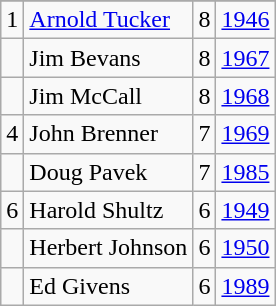<table class="wikitable">
<tr>
</tr>
<tr>
<td>1</td>
<td><a href='#'>Arnold Tucker</a></td>
<td>8</td>
<td><a href='#'>1946</a></td>
</tr>
<tr>
<td></td>
<td>Jim Bevans</td>
<td>8</td>
<td><a href='#'>1967</a></td>
</tr>
<tr>
<td></td>
<td>Jim McCall</td>
<td>8</td>
<td><a href='#'>1968</a></td>
</tr>
<tr>
<td>4</td>
<td>John Brenner</td>
<td>7</td>
<td><a href='#'>1969</a></td>
</tr>
<tr>
<td></td>
<td>Doug Pavek</td>
<td>7</td>
<td><a href='#'>1985</a></td>
</tr>
<tr>
<td>6</td>
<td>Harold Shultz</td>
<td>6</td>
<td><a href='#'>1949</a></td>
</tr>
<tr>
<td></td>
<td>Herbert Johnson</td>
<td>6</td>
<td><a href='#'>1950</a></td>
</tr>
<tr>
<td></td>
<td>Ed Givens</td>
<td>6</td>
<td><a href='#'>1989</a></td>
</tr>
</table>
